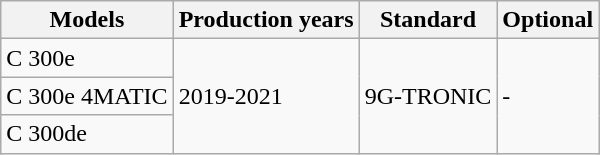<table class="wikitable">
<tr>
<th>Models</th>
<th>Production years</th>
<th>Standard</th>
<th>Optional</th>
</tr>
<tr>
<td>C 300e</td>
<td rowspan="3">2019-2021</td>
<td rowspan="3">9G-TRONIC</td>
<td rowspan="3">-</td>
</tr>
<tr>
<td>C 300e 4MATIC</td>
</tr>
<tr>
<td>C 300de</td>
</tr>
</table>
